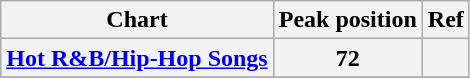<table class="wikitable">
<tr>
<th scope="col">Chart</th>
<th scope="col">Peak position</th>
<th scope="col">Ref</th>
</tr>
<tr>
<th scope="row"><a href='#'>Hot R&B/Hip-Hop Songs</a></th>
<th>72</th>
<th></th>
</tr>
<tr>
</tr>
</table>
